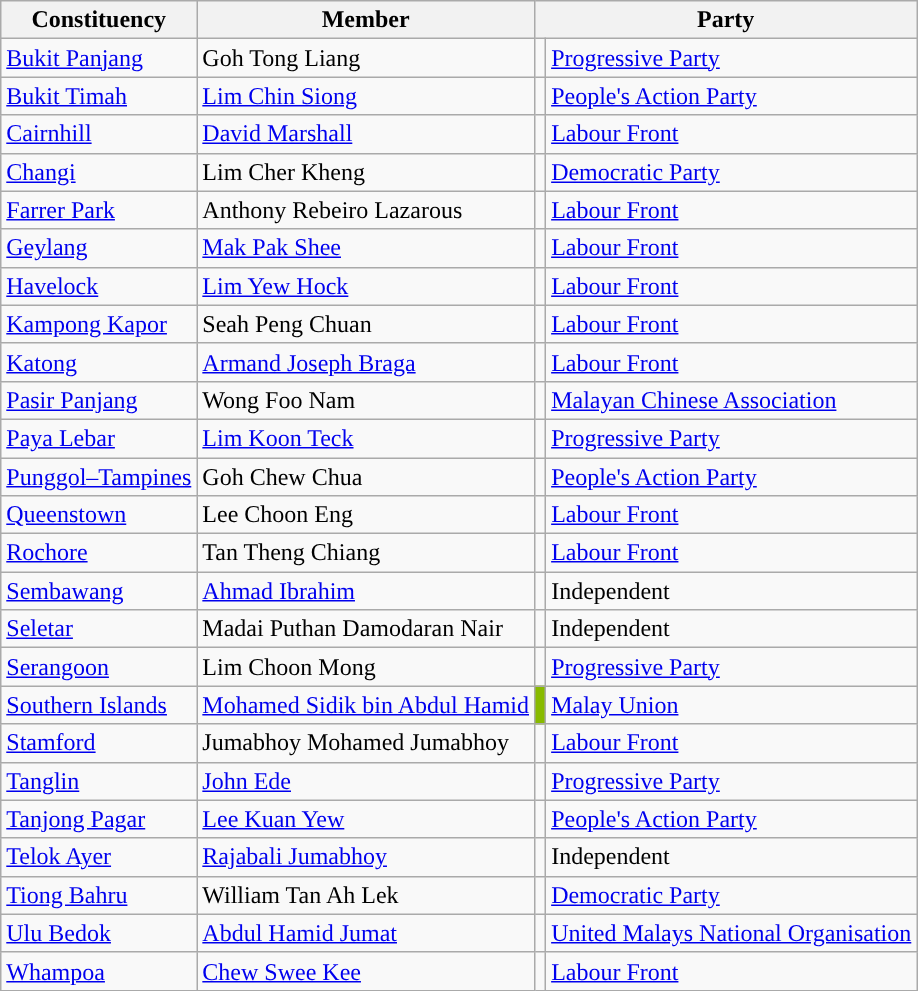<table class="wikitable sortable">
<tr>
<th>Constituency</th>
<th>Member</th>
<th colspan="2">Party</th>
</tr>
<tr>
<td><a href='#'>Bukit Panjang</a></td>
<td>Goh Tong Liang</td>
<td></td>
<td><a href='#'>Progressive Party</a></td>
</tr>
<tr>
<td><a href='#'>Bukit Timah</a></td>
<td><a href='#'>Lim Chin Siong</a></td>
<td></td>
<td><a href='#'>People's Action Party</a></td>
</tr>
<tr>
<td><a href='#'>Cairnhill</a></td>
<td><a href='#'>David Marshall</a></td>
<td></td>
<td><a href='#'>Labour Front</a></td>
</tr>
<tr>
<td><a href='#'>Changi</a></td>
<td>Lim Cher Kheng</td>
<td></td>
<td><a href='#'>Democratic Party</a></td>
</tr>
<tr>
<td><a href='#'>Farrer Park</a></td>
<td>Anthony Rebeiro Lazarous</td>
<td></td>
<td><a href='#'>Labour Front</a></td>
</tr>
<tr>
<td><a href='#'>Geylang</a></td>
<td><a href='#'>Mak Pak Shee</a></td>
<td></td>
<td><a href='#'>Labour Front</a></td>
</tr>
<tr>
<td><a href='#'>Havelock</a></td>
<td><a href='#'>Lim Yew Hock</a></td>
<td></td>
<td><a href='#'>Labour Front</a></td>
</tr>
<tr>
<td><a href='#'>Kampong Kapor</a></td>
<td>Seah Peng Chuan</td>
<td></td>
<td><a href='#'>Labour Front</a></td>
</tr>
<tr>
<td><a href='#'>Katong</a></td>
<td><a href='#'>Armand Joseph Braga</a></td>
<td></td>
<td><a href='#'>Labour Front</a></td>
</tr>
<tr>
<td><a href='#'>Pasir Panjang</a></td>
<td>Wong Foo Nam</td>
<td></td>
<td><a href='#'>Malayan Chinese Association</a></td>
</tr>
<tr>
<td><a href='#'>Paya Lebar</a></td>
<td><a href='#'>Lim Koon Teck</a></td>
<td></td>
<td><a href='#'>Progressive Party</a></td>
</tr>
<tr>
<td><a href='#'>Punggol–Tampines</a></td>
<td>Goh Chew Chua</td>
<td></td>
<td><a href='#'>People's Action Party</a></td>
</tr>
<tr>
<td><a href='#'>Queenstown</a></td>
<td>Lee Choon Eng</td>
<td></td>
<td><a href='#'>Labour Front</a></td>
</tr>
<tr>
<td><a href='#'>Rochore</a></td>
<td>Tan Theng Chiang</td>
<td></td>
<td><a href='#'>Labour Front</a></td>
</tr>
<tr>
<td><a href='#'>Sembawang</a></td>
<td><a href='#'>Ahmad Ibrahim</a></td>
<td></td>
<td>Independent</td>
</tr>
<tr>
<td><a href='#'>Seletar</a></td>
<td>Madai Puthan Damodaran Nair</td>
<td></td>
<td>Independent</td>
</tr>
<tr>
<td><a href='#'>Serangoon</a></td>
<td>Lim Choon Mong</td>
<td></td>
<td><a href='#'>Progressive Party</a></td>
</tr>
<tr>
<td><a href='#'>Southern Islands</a></td>
<td><a href='#'>Mohamed Sidik bin Abdul Hamid</a></td>
<td bgcolor="#88BA00"></td>
<td><a href='#'>Malay Union</a></td>
</tr>
<tr>
<td><a href='#'>Stamford</a></td>
<td>Jumabhoy Mohamed Jumabhoy</td>
<td></td>
<td><a href='#'>Labour Front</a></td>
</tr>
<tr>
<td><a href='#'>Tanglin</a></td>
<td><a href='#'>John Ede</a></td>
<td></td>
<td><a href='#'>Progressive Party</a></td>
</tr>
<tr>
<td><a href='#'>Tanjong Pagar</a></td>
<td><a href='#'>Lee Kuan Yew</a></td>
<td></td>
<td><a href='#'>People's Action Party</a></td>
</tr>
<tr>
<td><a href='#'>Telok Ayer</a></td>
<td><a href='#'>Rajabali Jumabhoy</a></td>
<td></td>
<td>Independent</td>
</tr>
<tr>
<td><a href='#'>Tiong Bahru</a></td>
<td>William Tan Ah Lek</td>
<td></td>
<td><a href='#'>Democratic Party</a></td>
</tr>
<tr>
<td><a href='#'>Ulu Bedok</a></td>
<td><a href='#'>Abdul Hamid Jumat</a></td>
<td></td>
<td><a href='#'>United Malays National Organisation</a></td>
</tr>
<tr>
<td><a href='#'>Whampoa</a></td>
<td><a href='#'>Chew Swee Kee</a></td>
<td></td>
<td><a href='#'>Labour Front</a></td>
</tr>
</table>
